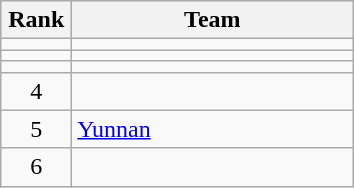<table class="wikitable" style="text-align: center;">
<tr>
<th width=40>Rank</th>
<th width=180>Team</th>
</tr>
<tr align=center>
<td></td>
<td style="text-align:left;"></td>
</tr>
<tr align=center>
<td></td>
<td style="text-align:left;"></td>
</tr>
<tr align=center>
<td></td>
<td style="text-align:left;"></td>
</tr>
<tr align=center>
<td>4</td>
<td style="text-align:left;"></td>
</tr>
<tr align=center>
<td>5</td>
<td style="text-align:left;"> <a href='#'>Yunnan</a></td>
</tr>
<tr align=center>
<td>6</td>
<td style="text-align:left;"></td>
</tr>
</table>
